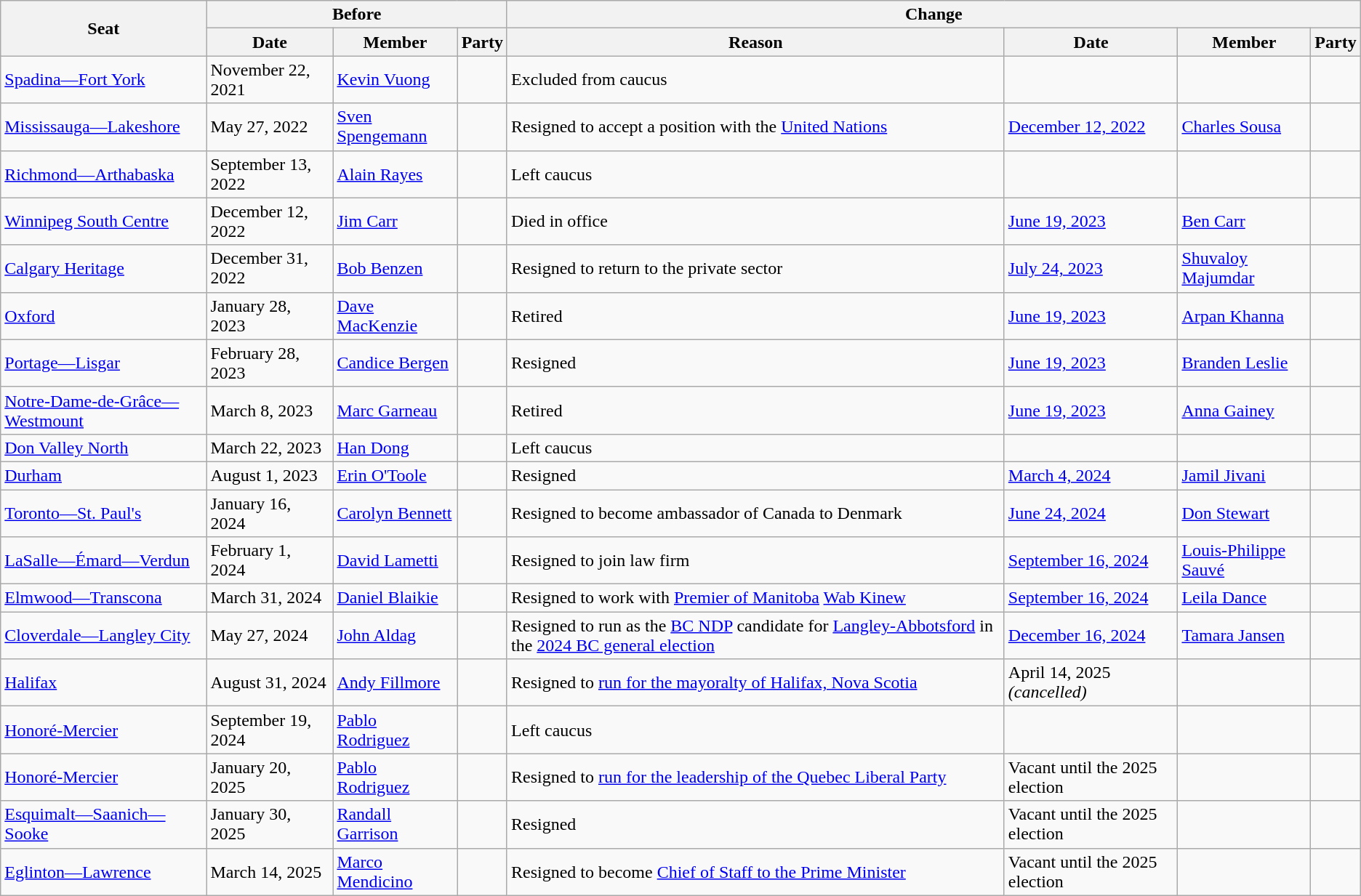<table class="wikitable plainrowheaders" style="border: none;">
<tr>
<th rowspan="2">Seat</th>
<th colspan="3">Before</th>
<th colspan="4">Change</th>
</tr>
<tr>
<th>Date</th>
<th>Member</th>
<th>Party</th>
<th>Reason</th>
<th>Date</th>
<th>Member</th>
<th>Party</th>
</tr>
<tr>
<td><a href='#'>Spadina—Fort York</a></td>
<td>November 22, 2021</td>
<td><a href='#'>Kevin Vuong</a></td>
<td></td>
<td>Excluded from caucus</td>
<td></td>
<td></td>
<td></td>
</tr>
<tr>
<td><a href='#'>Mississauga—Lakeshore</a></td>
<td>May 27, 2022</td>
<td><a href='#'>Sven Spengemann</a></td>
<td></td>
<td>Resigned to accept a position with the <a href='#'>United Nations</a></td>
<td><a href='#'>December 12, 2022</a></td>
<td><a href='#'>Charles Sousa</a></td>
<td></td>
</tr>
<tr>
<td><a href='#'>Richmond—Arthabaska</a></td>
<td>September 13, 2022</td>
<td><a href='#'>Alain Rayes</a></td>
<td></td>
<td>Left caucus</td>
<td></td>
<td></td>
<td></td>
</tr>
<tr>
<td><a href='#'>Winnipeg South Centre</a></td>
<td>December 12, 2022</td>
<td><a href='#'>Jim Carr</a></td>
<td></td>
<td>Died in office</td>
<td><a href='#'>June 19, 2023</a></td>
<td><a href='#'>Ben Carr</a></td>
<td></td>
</tr>
<tr>
<td><a href='#'>Calgary Heritage</a></td>
<td>December 31, 2022</td>
<td><a href='#'>Bob Benzen</a></td>
<td></td>
<td>Resigned to return to the private sector</td>
<td><a href='#'>July 24, 2023</a></td>
<td><a href='#'>Shuvaloy Majumdar</a></td>
<td></td>
</tr>
<tr>
<td><a href='#'>Oxford</a></td>
<td>January 28, 2023</td>
<td><a href='#'>Dave MacKenzie</a></td>
<td></td>
<td>Retired</td>
<td><a href='#'>June 19, 2023</a></td>
<td><a href='#'>Arpan Khanna</a></td>
<td></td>
</tr>
<tr>
<td><a href='#'>Portage—Lisgar</a></td>
<td>February 28, 2023</td>
<td><a href='#'>Candice Bergen</a></td>
<td></td>
<td>Resigned</td>
<td><a href='#'>June 19, 2023</a></td>
<td><a href='#'>Branden Leslie</a></td>
<td></td>
</tr>
<tr>
<td><a href='#'>Notre-Dame-de-Grâce—Westmount</a></td>
<td>March 8, 2023</td>
<td><a href='#'>Marc Garneau</a></td>
<td></td>
<td>Retired</td>
<td><a href='#'>June 19, 2023</a></td>
<td><a href='#'>Anna Gainey</a></td>
<td></td>
</tr>
<tr>
<td><a href='#'>Don Valley North</a></td>
<td>March 22, 2023</td>
<td><a href='#'>Han Dong</a></td>
<td></td>
<td>Left caucus</td>
<td></td>
<td></td>
<td></td>
</tr>
<tr>
<td><a href='#'>Durham</a></td>
<td>August 1, 2023</td>
<td><a href='#'>Erin O'Toole</a></td>
<td></td>
<td>Resigned</td>
<td><a href='#'>March 4, 2024</a></td>
<td><a href='#'>Jamil Jivani</a></td>
<td></td>
</tr>
<tr>
<td><a href='#'>Toronto—St. Paul's</a></td>
<td>January 16, 2024</td>
<td><a href='#'>Carolyn Bennett</a></td>
<td></td>
<td>Resigned to become ambassador of Canada to Denmark</td>
<td><a href='#'>June 24, 2024</a></td>
<td><a href='#'>Don Stewart</a></td>
<td></td>
</tr>
<tr>
<td><a href='#'>LaSalle—Émard—Verdun</a></td>
<td>February 1, 2024</td>
<td><a href='#'>David Lametti</a></td>
<td></td>
<td>Resigned to join law firm</td>
<td><a href='#'>September 16, 2024</a></td>
<td><a href='#'>Louis-Philippe Sauvé</a></td>
<td></td>
</tr>
<tr>
<td><a href='#'>Elmwood—Transcona</a></td>
<td>March 31, 2024</td>
<td><a href='#'>Daniel Blaikie</a></td>
<td></td>
<td>Resigned to work with <a href='#'>Premier of Manitoba</a> <a href='#'>Wab Kinew</a></td>
<td><a href='#'>September 16, 2024</a></td>
<td><a href='#'>Leila Dance</a></td>
<td></td>
</tr>
<tr>
<td><a href='#'>Cloverdale—Langley City</a></td>
<td>May 27, 2024</td>
<td><a href='#'>John Aldag</a></td>
<td></td>
<td>Resigned to run as the <a href='#'>BC NDP</a> candidate for <a href='#'>Langley-Abbotsford</a> in the <a href='#'>2024 BC general election</a></td>
<td><a href='#'>December 16, 2024</a></td>
<td><a href='#'>Tamara Jansen</a></td>
<td></td>
</tr>
<tr>
<td><a href='#'>Halifax</a></td>
<td>August 31, 2024</td>
<td><a href='#'>Andy Fillmore</a></td>
<td></td>
<td>Resigned to <a href='#'>run for the mayoralty of Halifax, Nova Scotia</a></td>
<td>April 14, 2025 <em>(cancelled)</em></td>
<td></td>
<td></td>
</tr>
<tr>
<td><a href='#'>Honoré-Mercier</a></td>
<td>September 19, 2024</td>
<td><a href='#'>Pablo Rodriguez</a></td>
<td></td>
<td>Left caucus</td>
<td></td>
<td></td>
<td></td>
</tr>
<tr>
<td><a href='#'>Honoré-Mercier</a></td>
<td>January 20, 2025</td>
<td><a href='#'>Pablo Rodriguez</a></td>
<td></td>
<td>Resigned to <a href='#'>run for the leadership of the Quebec Liberal Party</a></td>
<td>Vacant until the 2025 election</td>
<td></td>
<td></td>
</tr>
<tr>
<td><a href='#'>Esquimalt—Saanich—Sooke</a></td>
<td>January 30, 2025</td>
<td><a href='#'>Randall Garrison</a></td>
<td></td>
<td>Resigned</td>
<td>Vacant until the 2025 election</td>
<td></td>
<td></td>
</tr>
<tr>
<td><a href='#'>Eglinton—Lawrence</a></td>
<td>March 14, 2025</td>
<td><a href='#'>Marco Mendicino</a></td>
<td></td>
<td>Resigned to become <a href='#'>Chief of Staff to the Prime Minister</a></td>
<td>Vacant until the 2025 election</td>
<td></td>
<td></td>
</tr>
</table>
